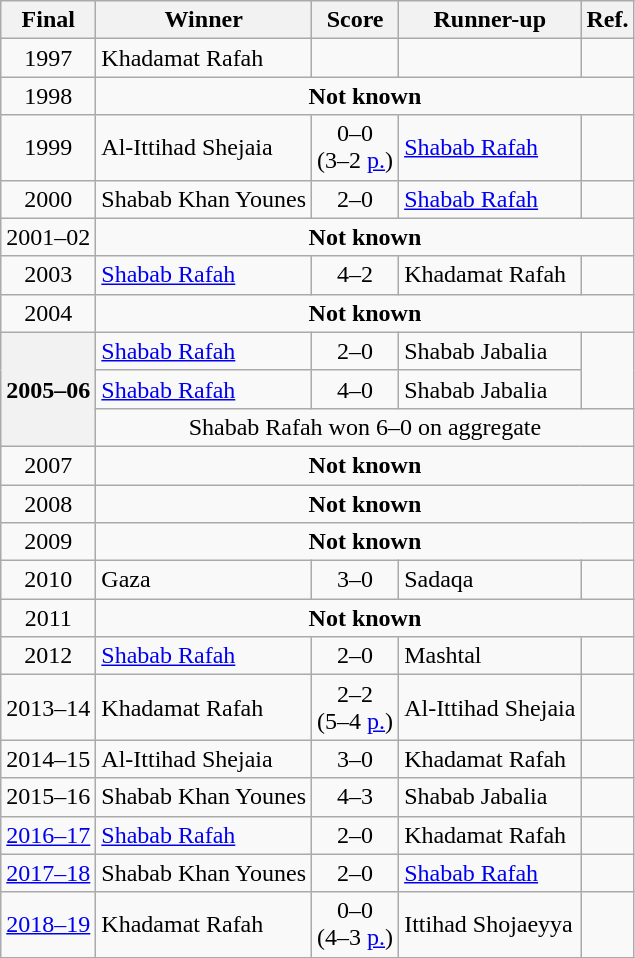<table class="sortable plainrowheaders wikitable">
<tr>
<th scope=col>Final</th>
<th scope=col>Winner</th>
<th scope=col>Score</th>
<th scope=col>Runner-up</th>
<th scope=col>Ref.</th>
</tr>
<tr>
<td style=text-align:center>1997</td>
<td>Khadamat Rafah</td>
<td align=center></td>
<td></td>
<td></td>
</tr>
<tr>
<td style=text-align:center>1998</td>
<td colspan="4" align=center><strong>Not known</strong></td>
</tr>
<tr>
<td style=text-align:center>1999</td>
<td>Al-Ittihad Shejaia</td>
<td align=center>0–0<br>(3–2 <a href='#'>p.</a>)</td>
<td><a href='#'>Shabab Rafah</a></td>
<td></td>
</tr>
<tr>
<td style=text-align:center>2000</td>
<td>Shabab Khan Younes</td>
<td align=center>2–0</td>
<td><a href='#'>Shabab Rafah</a></td>
<td></td>
</tr>
<tr>
<td style=text-align:center>2001–02</td>
<td colspan="4" align=center><strong>Not known</strong></td>
</tr>
<tr>
<td style=text-align:center>2003</td>
<td><a href='#'>Shabab Rafah</a></td>
<td align=center>4–2</td>
<td>Khadamat Rafah</td>
<td></td>
</tr>
<tr>
<td style=text-align:center>2004</td>
<td colspan="4" align=center><strong>Not known</strong></td>
</tr>
<tr>
<th scope=row rowspan=3 style=text-align:center>2005–06</th>
<td><a href='#'>Shabab Rafah</a></td>
<td align=center>2–0</td>
<td>Shabab Jabalia</td>
<td rowspan="2"></td>
</tr>
<tr>
<td><a href='#'>Shabab Rafah</a></td>
<td align=center>4–0</td>
<td>Shabab Jabalia</td>
</tr>
<tr>
<td colspan=4 align=center>Shabab Rafah won 6–0 on aggregate</td>
</tr>
<tr>
<td style=text-align:center>2007</td>
<td colspan="4" align=center><strong>Not known</strong></td>
</tr>
<tr>
<td style=text-align:center>2008</td>
<td colspan="4" align=center><strong>Not known</strong></td>
</tr>
<tr>
<td style=text-align:center>2009</td>
<td colspan="4" align=center><strong>Not known</strong></td>
</tr>
<tr>
<td style=text-align:center>2010</td>
<td>Gaza</td>
<td align=center>3–0</td>
<td>Sadaqa</td>
<td></td>
</tr>
<tr>
<td style=text-align:center>2011</td>
<td colspan="4" align=center><strong>Not known</strong></td>
</tr>
<tr>
<td style=text-align:center>2012</td>
<td><a href='#'>Shabab Rafah</a></td>
<td align=center>2–0</td>
<td>Mashtal</td>
<td></td>
</tr>
<tr>
<td style=text-align:center>2013–14</td>
<td>Khadamat Rafah</td>
<td align=center>2–2<br>(5–4 <a href='#'>p.</a>)</td>
<td>Al-Ittihad Shejaia</td>
<td></td>
</tr>
<tr>
<td style=text-align:center>2014–15</td>
<td>Al-Ittihad Shejaia</td>
<td align=center>3–0</td>
<td>Khadamat Rafah</td>
<td></td>
</tr>
<tr>
<td style=text-align:center>2015–16</td>
<td>Shabab Khan Younes</td>
<td align=center>4–3</td>
<td>Shabab Jabalia</td>
<td></td>
</tr>
<tr>
<td style=text-align:center><a href='#'>2016–17</a></td>
<td><a href='#'>Shabab Rafah</a></td>
<td align=center>2–0</td>
<td>Khadamat Rafah</td>
<td></td>
</tr>
<tr>
<td style=text-align:center><a href='#'>2017–18</a></td>
<td>Shabab Khan Younes</td>
<td align=center>2–0</td>
<td><a href='#'>Shabab Rafah</a></td>
<td></td>
</tr>
<tr>
<td style=text-align:center><a href='#'>2018–19</a></td>
<td>Khadamat Rafah</td>
<td align=center>0–0<br>(4–3 <a href='#'>p.</a>)</td>
<td>Ittihad Shojaeyya</td>
<td></td>
</tr>
</table>
